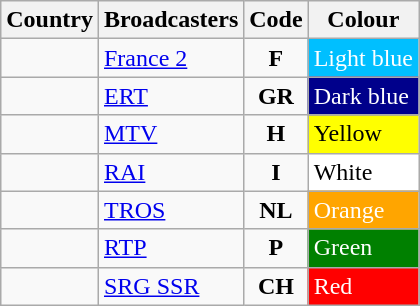<table class="wikitable sortable">
<tr>
<th>Country</th>
<th>Broadcasters</th>
<th>Code</th>
<th>Colour</th>
</tr>
<tr>
<td></td>
<td><a href='#'>France 2</a></td>
<td align="center"><strong>F</strong></td>
<td style="background:deepskyblue; color: white">Light blue</td>
</tr>
<tr>
<td></td>
<td><a href='#'>ERT</a></td>
<td align="center"><strong>GR</strong></td>
<td style="background:darkblue; color: white">Dark blue</td>
</tr>
<tr>
<td></td>
<td><a href='#'>MTV</a></td>
<td align="center"><strong>H</strong></td>
<td style="background:yellow; color:black ">Yellow</td>
</tr>
<tr>
<td></td>
<td><a href='#'>RAI</a></td>
<td align="center"><strong>I</strong></td>
<td style="background:white; color:black ">White</td>
</tr>
<tr>
<td></td>
<td><a href='#'>TROS</a></td>
<td align="center"><strong>NL</strong></td>
<td style="background:orange; color: white">Orange</td>
</tr>
<tr>
<td></td>
<td><a href='#'>RTP</a></td>
<td align="center"><strong>P</strong></td>
<td style="background:green; color:white ">Green</td>
</tr>
<tr>
<td></td>
<td><a href='#'>SRG SSR</a></td>
<td align="center"><strong>CH</strong></td>
<td style="background:red; color:white ">Red</td>
</tr>
</table>
